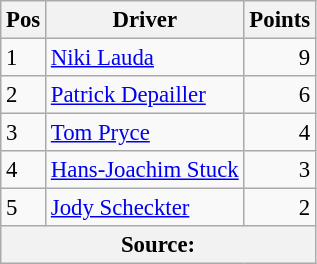<table class="wikitable" style="font-size: 95%;">
<tr>
<th>Pos</th>
<th>Driver</th>
<th>Points</th>
</tr>
<tr>
<td>1</td>
<td> <a href='#'>Niki Lauda</a></td>
<td align="right">9</td>
</tr>
<tr>
<td>2</td>
<td> <a href='#'>Patrick Depailler</a></td>
<td align="right">6</td>
</tr>
<tr>
<td>3</td>
<td> <a href='#'>Tom Pryce</a></td>
<td align="right">4</td>
</tr>
<tr>
<td>4</td>
<td> <a href='#'>Hans-Joachim Stuck</a></td>
<td align="right">3</td>
</tr>
<tr>
<td>5</td>
<td> <a href='#'>Jody Scheckter</a></td>
<td align="right">2</td>
</tr>
<tr>
<th colspan=4>Source:</th>
</tr>
</table>
